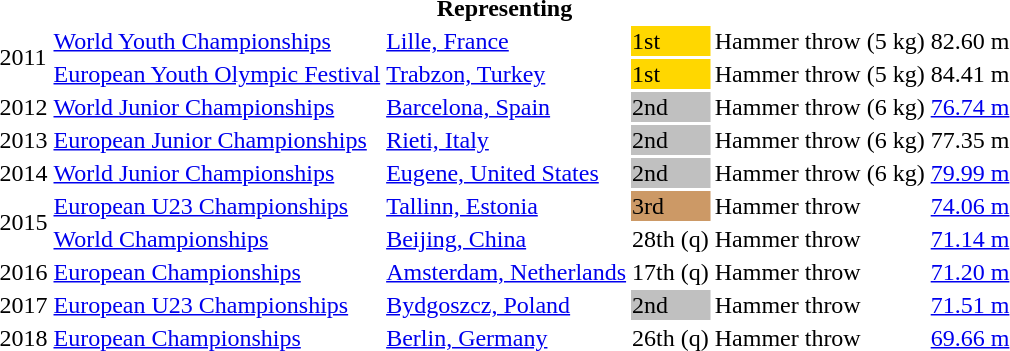<table>
<tr>
<th colspan="6">Representing </th>
</tr>
<tr>
<td rowspan=2>2011</td>
<td><a href='#'>World Youth Championships</a></td>
<td><a href='#'>Lille, France</a></td>
<td bgcolor=gold>1st</td>
<td>Hammer throw (5 kg)</td>
<td>82.60 m</td>
</tr>
<tr>
<td><a href='#'>European Youth Olympic Festival</a></td>
<td><a href='#'>Trabzon, Turkey</a></td>
<td bgcolor=gold>1st</td>
<td>Hammer throw (5 kg)</td>
<td>84.41 m</td>
</tr>
<tr>
<td>2012</td>
<td><a href='#'>World Junior Championships</a></td>
<td><a href='#'>Barcelona, Spain</a></td>
<td bgcolor=silver>2nd</td>
<td>Hammer throw (6 kg)</td>
<td><a href='#'>76.74 m</a></td>
</tr>
<tr>
<td>2013</td>
<td><a href='#'>European Junior Championships</a></td>
<td><a href='#'>Rieti, Italy</a></td>
<td bgcolor=silver>2nd</td>
<td>Hammer throw (6 kg)</td>
<td>77.35 m</td>
</tr>
<tr>
<td>2014</td>
<td><a href='#'>World Junior Championships</a></td>
<td><a href='#'>Eugene, United States</a></td>
<td bgcolor=silver>2nd</td>
<td>Hammer throw (6 kg)</td>
<td><a href='#'>79.99 m</a></td>
</tr>
<tr>
<td rowspan=2>2015</td>
<td><a href='#'>European U23 Championships</a></td>
<td><a href='#'>Tallinn, Estonia</a></td>
<td bgcolor=cc9966>3rd</td>
<td>Hammer throw</td>
<td><a href='#'>74.06 m</a></td>
</tr>
<tr>
<td><a href='#'>World Championships</a></td>
<td><a href='#'>Beijing, China</a></td>
<td>28th (q)</td>
<td>Hammer throw</td>
<td><a href='#'>71.14 m</a></td>
</tr>
<tr>
<td>2016</td>
<td><a href='#'>European Championships</a></td>
<td><a href='#'>Amsterdam, Netherlands</a></td>
<td>17th (q)</td>
<td>Hammer throw</td>
<td><a href='#'>71.20 m</a></td>
</tr>
<tr>
<td>2017</td>
<td><a href='#'>European U23 Championships</a></td>
<td><a href='#'>Bydgoszcz, Poland</a></td>
<td bgcolor=silver>2nd</td>
<td>Hammer throw</td>
<td><a href='#'>71.51 m</a></td>
</tr>
<tr>
<td>2018</td>
<td><a href='#'>European Championships</a></td>
<td><a href='#'>Berlin, Germany</a></td>
<td>26th (q)</td>
<td>Hammer throw</td>
<td><a href='#'>69.66 m</a></td>
</tr>
</table>
